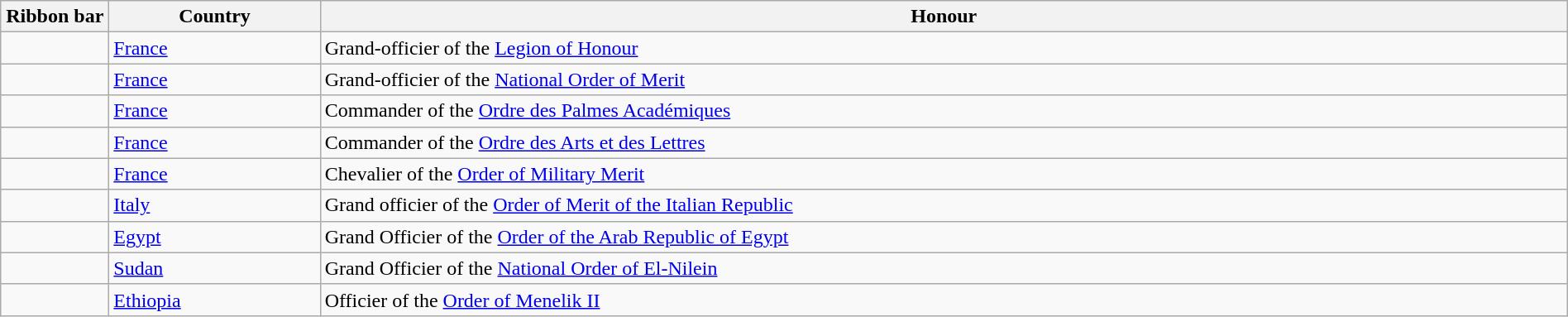<table class="wikitable" style="width:100%;">
<tr>
<th style="width:80px;">Ribbon bar</th>
<th>Country</th>
<th>Honour</th>
</tr>
<tr>
<td></td>
<td><a href='#'>France</a></td>
<td>Grand-officier of the <a href='#'>Legion of Honour</a></td>
</tr>
<tr>
<td></td>
<td><a href='#'>France</a></td>
<td>Grand-officier of the <a href='#'>National Order of Merit</a></td>
</tr>
<tr>
<td></td>
<td><a href='#'>France</a></td>
<td>Commander of the <a href='#'>Ordre des Palmes Académiques</a></td>
</tr>
<tr>
<td></td>
<td><a href='#'>France</a></td>
<td>Commander of the <a href='#'>Ordre des Arts et des Lettres</a></td>
</tr>
<tr>
<td></td>
<td><a href='#'>France</a></td>
<td>Chevalier of the <a href='#'>Order of Military Merit</a></td>
</tr>
<tr>
<td></td>
<td><a href='#'>Italy</a></td>
<td>Grand officier of the <a href='#'>Order of Merit of the Italian Republic</a></td>
</tr>
<tr>
<td></td>
<td><a href='#'>Egypt</a></td>
<td>Grand Officier of the <a href='#'>Order of the Arab Republic of Egypt</a></td>
</tr>
<tr>
<td></td>
<td><a href='#'>Sudan</a></td>
<td>Grand Officier of the <a href='#'>National Order of El-Nilein</a></td>
</tr>
<tr>
<td></td>
<td><a href='#'>Ethiopia</a></td>
<td>Officier of the <a href='#'>Order of Menelik II</a></td>
</tr>
</table>
